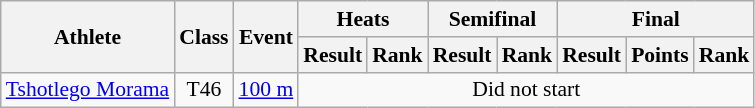<table class=wikitable style="font-size:90%">
<tr>
<th rowspan="2">Athlete</th>
<th rowspan="2">Class</th>
<th rowspan="2">Event</th>
<th colspan="2">Heats</th>
<th colspan="2">Semifinal</th>
<th colspan="3">Final</th>
</tr>
<tr>
<th>Result</th>
<th>Rank</th>
<th>Result</th>
<th>Rank</th>
<th>Result</th>
<th>Points</th>
<th>Rank</th>
</tr>
<tr>
<td><a href='#'>Tshotlego Morama</a></td>
<td align="center">T46</td>
<td><a href='#'>100 m</a></td>
<td align="center" colspan="7">Did not start</td>
</tr>
</table>
